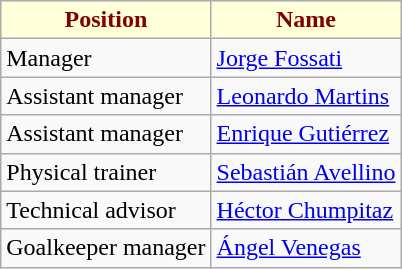<table class="wikitable">
<tr>
<th style="color:#800000; background:#FFFFDA;">Position</th>
<th style="color:#800000; background:#FFFFDA;">Name</th>
</tr>
<tr>
<td>Manager</td>
<td> <a href='#'>Jorge Fossati</a></td>
</tr>
<tr>
<td>Assistant manager</td>
<td> <a href='#'>Leonardo Martins</a></td>
</tr>
<tr>
<td>Assistant manager</td>
<td> <a href='#'>Enrique Gutiérrez</a></td>
</tr>
<tr>
<td>Physical trainer</td>
<td> <a href='#'>Sebastián Avellino</a></td>
</tr>
<tr>
<td>Technical advisor</td>
<td> <a href='#'>Héctor Chumpitaz</a></td>
</tr>
<tr>
<td>Goalkeeper manager</td>
<td> <a href='#'>Ángel Venegas</a></td>
</tr>
</table>
